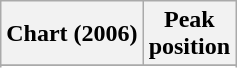<table class="wikitable sortable plainrowheaders" style="text-align:center">
<tr>
<th scope="col">Chart (2006)</th>
<th scope="col">Peak<br>position</th>
</tr>
<tr>
</tr>
<tr>
</tr>
<tr>
</tr>
</table>
